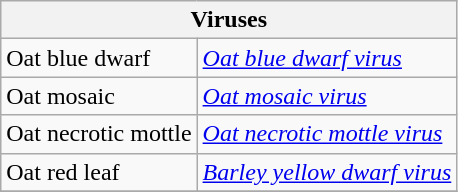<table class="wikitable" style="clear">
<tr>
<th colspan=2><strong>Viruses</strong><br></th>
</tr>
<tr>
<td>Oat blue dwarf</td>
<td><em><a href='#'>Oat blue dwarf virus</a></em></td>
</tr>
<tr>
<td>Oat mosaic</td>
<td><em><a href='#'>Oat mosaic virus</a></em></td>
</tr>
<tr>
<td>Oat necrotic mottle</td>
<td><em><a href='#'>Oat necrotic mottle virus</a></em></td>
</tr>
<tr>
<td>Oat red leaf</td>
<td><em><a href='#'>Barley yellow dwarf virus</a></em></td>
</tr>
<tr>
</tr>
</table>
